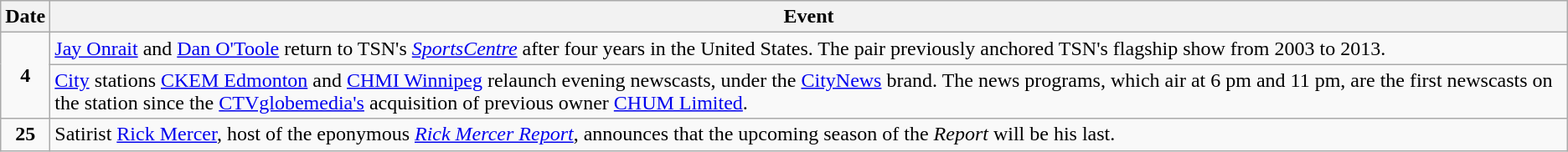<table class="wikitable">
<tr>
<th>Date</th>
<th>Event</th>
</tr>
<tr>
<td rowspan="2" style="text-align:center;"><strong>4</strong></td>
<td><a href='#'>Jay Onrait</a> and <a href='#'>Dan O'Toole</a> return to TSN's <em><a href='#'>SportsCentre</a></em> after four years in the United States. The pair previously anchored TSN's flagship show from 2003 to 2013.</td>
</tr>
<tr>
<td><a href='#'>City</a> stations <a href='#'>CKEM Edmonton</a> and <a href='#'>CHMI Winnipeg</a> relaunch evening newscasts, under the <a href='#'>CityNews</a> brand. The news programs, which air at 6 pm and 11 pm, are the first newscasts on the station since the <a href='#'>CTVglobemedia's</a> acquisition of previous owner <a href='#'>CHUM Limited</a>.</td>
</tr>
<tr>
<td style="text-align:center;"><strong>25</strong></td>
<td>Satirist <a href='#'>Rick Mercer</a>, host of the eponymous <em><a href='#'>Rick Mercer Report</a></em>, announces that the upcoming season of the <em>Report</em> will be his last.</td>
</tr>
</table>
